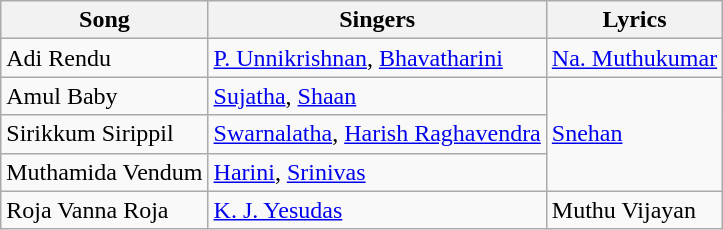<table class="wikitable">
<tr>
<th>Song</th>
<th>Singers</th>
<th>Lyrics</th>
</tr>
<tr>
<td>Adi Rendu</td>
<td><a href='#'>P. Unnikrishnan</a>, <a href='#'>Bhavatharini</a></td>
<td><a href='#'>Na. Muthukumar</a></td>
</tr>
<tr>
<td>Amul Baby</td>
<td><a href='#'>Sujatha</a>, <a href='#'>Shaan</a></td>
<td rowspan=3><a href='#'>Snehan</a></td>
</tr>
<tr>
<td>Sirikkum Sirippil</td>
<td><a href='#'>Swarnalatha</a>, <a href='#'>Harish Raghavendra</a></td>
</tr>
<tr>
<td>Muthamida Vendum</td>
<td><a href='#'>Harini</a>, <a href='#'>Srinivas</a></td>
</tr>
<tr>
<td>Roja Vanna Roja</td>
<td><a href='#'>K. J. Yesudas</a></td>
<td>Muthu Vijayan</td>
</tr>
</table>
